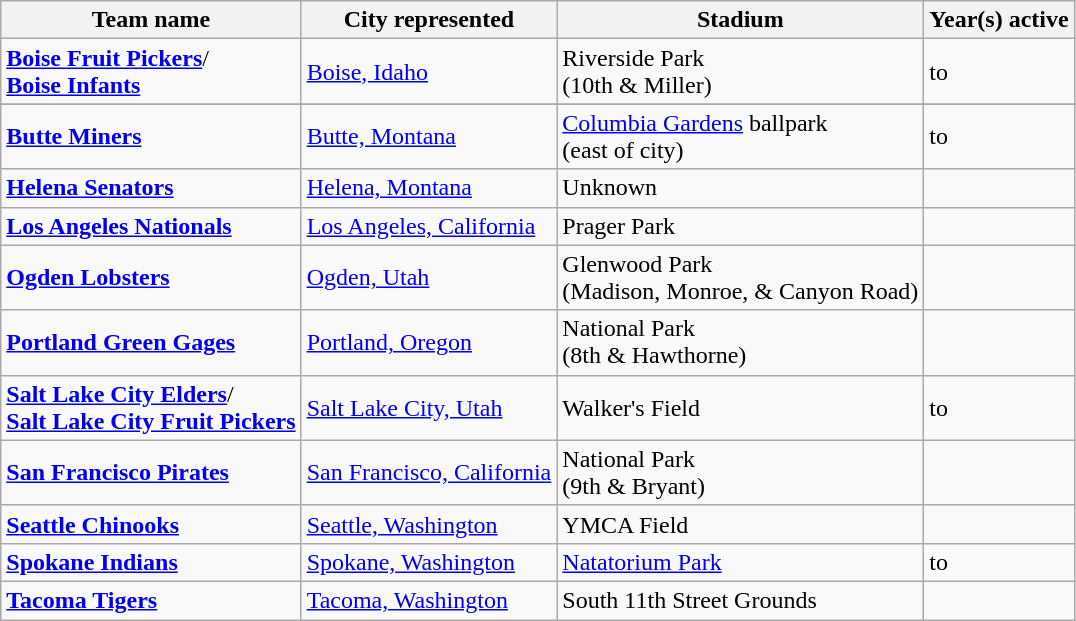<table class="wikitable">
<tr>
<th>Team name</th>
<th>City represented</th>
<th>Stadium</th>
<th>Year(s) active</th>
</tr>
<tr>
<td><strong><a href='#'>Boise Fruit Pickers</a></strong>/<br><strong><a href='#'>Boise Infants</a></strong></td>
<td><a href='#'>Boise, Idaho</a></td>
<td>Riverside Park<br>(10th & Miller)</td>
<td> to </td>
</tr>
<tr>
</tr>
<tr>
<td><strong><a href='#'>Butte Miners</a></strong></td>
<td><a href='#'>Butte, Montana</a></td>
<td><a href='#'>Columbia Gardens</a> ballpark<br>(east of city)</td>
<td> to </td>
</tr>
<tr>
<td><strong><a href='#'>Helena Senators</a></strong></td>
<td><a href='#'>Helena, Montana</a></td>
<td>Unknown</td>
<td></td>
</tr>
<tr>
<td><strong><a href='#'>Los Angeles Nationals</a></strong></td>
<td><a href='#'>Los Angeles, California</a></td>
<td>Prager Park</td>
<td></td>
</tr>
<tr>
<td><strong><a href='#'>Ogden Lobsters</a></strong></td>
<td><a href='#'>Ogden, Utah</a></td>
<td>Glenwood Park<br> (Madison, Monroe, & Canyon Road)</td>
<td></td>
</tr>
<tr>
<td><strong><a href='#'>Portland Green Gages</a></strong></td>
<td><a href='#'>Portland, Oregon</a></td>
<td>National Park<br> (8th & Hawthorne)</td>
<td></td>
</tr>
<tr>
<td><strong><a href='#'>Salt Lake City Elders</a></strong>/<br><strong><a href='#'>Salt Lake City Fruit Pickers</a></strong></td>
<td><a href='#'>Salt Lake City, Utah</a></td>
<td>Walker's Field</td>
<td> to </td>
</tr>
<tr>
<td><strong><a href='#'>San Francisco Pirates</a></strong></td>
<td><a href='#'>San Francisco, California</a></td>
<td>National Park<br> (9th & Bryant)</td>
<td></td>
</tr>
<tr>
<td><strong><a href='#'>Seattle Chinooks</a></strong></td>
<td><a href='#'>Seattle, Washington</a></td>
<td>YMCA Field</td>
<td></td>
</tr>
<tr>
<td><strong><a href='#'>Spokane Indians</a> </strong></td>
<td><a href='#'>Spokane, Washington</a></td>
<td><a href='#'>Natatorium Park</a></td>
<td> to </td>
</tr>
<tr>
<td><strong><a href='#'>Tacoma Tigers</a></strong></td>
<td><a href='#'>Tacoma, Washington</a></td>
<td>South 11th Street Grounds</td>
<td></td>
</tr>
</table>
